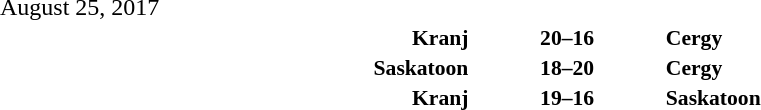<table style="width:100%;" cellspacing="1">
<tr>
<th width=25%></th>
<th width=2%></th>
<th width=6%></th>
<th width=2%></th>
<th width=25%></th>
</tr>
<tr>
<td>August 25, 2017</td>
</tr>
<tr style=font-size:90%>
<td align=right><strong>Kranj </strong></td>
<td></td>
<td align=center><strong>20–16</strong></td>
<td></td>
<td><strong> Cergy</strong></td>
<td></td>
</tr>
<tr style=font-size:90%>
<td align=right><strong>Saskatoon </strong></td>
<td></td>
<td align=center><strong>18–20</strong></td>
<td></td>
<td><strong> Cergy</strong></td>
<td></td>
</tr>
<tr style=font-size:90%>
<td align=right><strong>Kranj </strong></td>
<td></td>
<td align=center><strong>19–16</strong></td>
<td></td>
<td><strong> Saskatoon</strong></td>
<td></td>
</tr>
</table>
